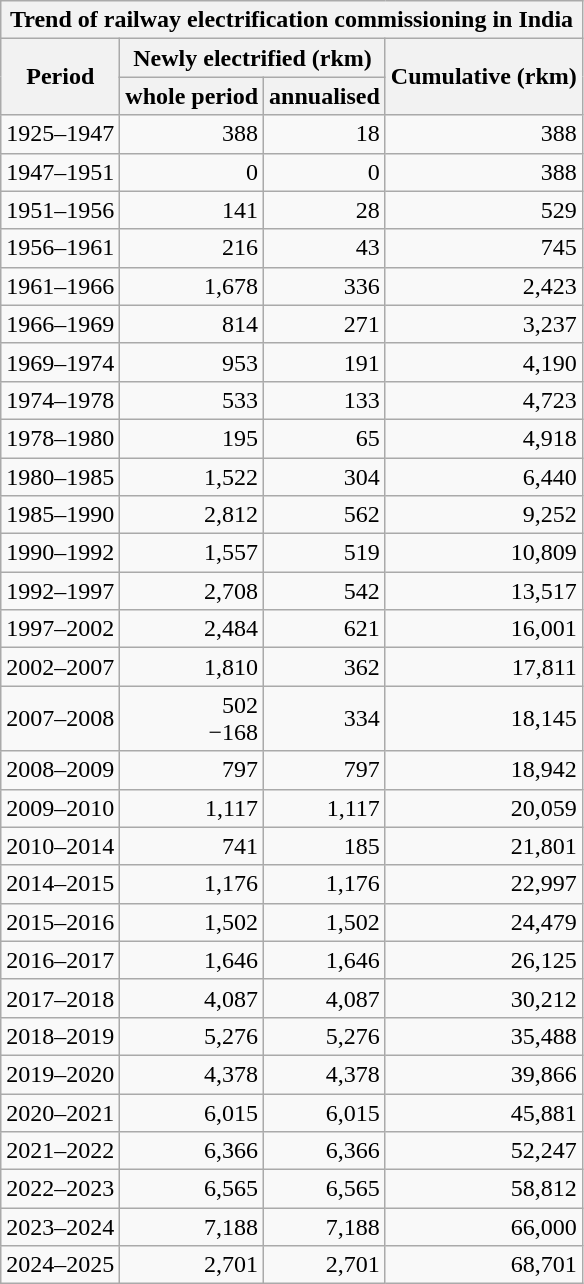<table class="wikitable sortable" style=text-align:right>
<tr>
<th colspan="4">Trend of railway electrification commissioning in India</th>
</tr>
<tr>
<th rowspan="2">Period</th>
<th colspan="2">Newly electrified (rkm)</th>
<th rowspan="2">Cumulative (rkm)</th>
</tr>
<tr>
<th>whole period</th>
<th>annualised</th>
</tr>
<tr>
<td style=text-align:left>1925–1947</td>
<td>388</td>
<td>18</td>
<td>388</td>
</tr>
<tr>
<td style=text-align:left>1947–1951</td>
<td>0</td>
<td>0</td>
<td>388</td>
</tr>
<tr>
<td style=text-align:left>1951–1956</td>
<td>141</td>
<td>28</td>
<td>529</td>
</tr>
<tr>
<td style=text-align:left>1956–1961</td>
<td>216</td>
<td>43</td>
<td>745</td>
</tr>
<tr>
<td style=text-align:left>1961–1966</td>
<td>1,678</td>
<td>336</td>
<td>2,423</td>
</tr>
<tr>
<td style=text-align:left>1966–1969</td>
<td>814</td>
<td>271</td>
<td>3,237</td>
</tr>
<tr>
<td style=text-align:left>1969–1974</td>
<td>953</td>
<td>191</td>
<td>4,190</td>
</tr>
<tr>
<td style=text-align:left>1974–1978</td>
<td>533</td>
<td>133</td>
<td>4,723</td>
</tr>
<tr>
<td style=text-align:left>1978–1980</td>
<td>195</td>
<td>65</td>
<td>4,918</td>
</tr>
<tr>
<td style=text-align:left>1980–1985</td>
<td>1,522</td>
<td>304</td>
<td>6,440</td>
</tr>
<tr>
<td style=text-align:left>1985–1990</td>
<td>2,812</td>
<td>562</td>
<td>9,252</td>
</tr>
<tr>
<td style=text-align:left>1990–1992</td>
<td>1,557</td>
<td>519</td>
<td>10,809</td>
</tr>
<tr>
<td style=text-align:left>1992–1997</td>
<td>2,708</td>
<td>542</td>
<td>13,517</td>
</tr>
<tr>
<td style=text-align:left>1997–2002</td>
<td>2,484</td>
<td>621</td>
<td>16,001</td>
</tr>
<tr>
<td style=text-align:left>2002–2007</td>
<td>1,810</td>
<td>362</td>
<td>17,811</td>
</tr>
<tr>
<td style=text-align:left>2007–2008</td>
<td>502<br>−168</td>
<td>334</td>
<td>18,145</td>
</tr>
<tr>
<td style=text-align:left>2008–2009</td>
<td>797</td>
<td>797</td>
<td>18,942</td>
</tr>
<tr>
<td style=text-align:left>2009–2010</td>
<td>1,117</td>
<td>1,117</td>
<td>20,059</td>
</tr>
<tr>
<td style=text-align:left>2010–2014</td>
<td>741</td>
<td>185</td>
<td>21,801</td>
</tr>
<tr>
<td style=text-align:left>2014–2015</td>
<td>1,176</td>
<td>1,176</td>
<td>22,997</td>
</tr>
<tr>
<td style=text-align:left>2015–2016</td>
<td>1,502</td>
<td>1,502</td>
<td>24,479</td>
</tr>
<tr>
<td style=text-align:left>2016–2017</td>
<td>1,646</td>
<td>1,646</td>
<td>26,125</td>
</tr>
<tr>
<td style=text-align:left>2017–2018</td>
<td>4,087</td>
<td>4,087</td>
<td>30,212</td>
</tr>
<tr>
<td style=text-align:left>2018–2019</td>
<td>5,276</td>
<td>5,276</td>
<td>35,488</td>
</tr>
<tr>
<td style=text-align:left>2019–2020</td>
<td>4,378</td>
<td>4,378</td>
<td>39,866</td>
</tr>
<tr>
<td style=text-align:left>2020–2021</td>
<td>6,015</td>
<td>6,015</td>
<td>45,881</td>
</tr>
<tr>
<td style=text-align:left>2021–2022</td>
<td>6,366</td>
<td>6,366</td>
<td>52,247</td>
</tr>
<tr>
<td style=text-align:left>2022–2023</td>
<td>6,565</td>
<td>6,565</td>
<td>58,812</td>
</tr>
<tr>
<td style=text-align:left>2023–2024</td>
<td>7,188</td>
<td>7,188</td>
<td>66,000</td>
</tr>
<tr>
<td style=text-align:left>2024–2025</td>
<td>2,701</td>
<td>2,701</td>
<td>68,701</td>
</tr>
</table>
